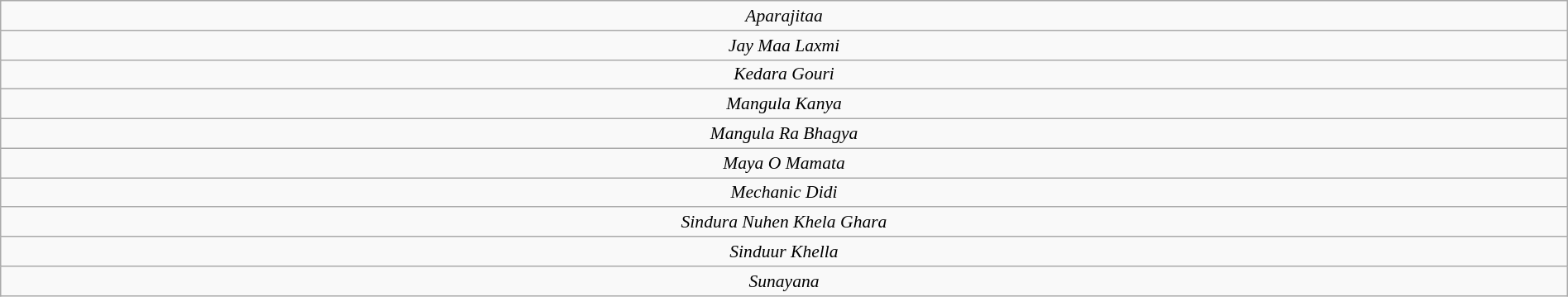<table class="wikitable sortable" style="border-collapse:collapse; font-size: 90%; text-align:center" width="100%">
<tr>
<td><em>Aparajitaa</em></td>
</tr>
<tr>
<td><em>Jay Maa Laxmi</em></td>
</tr>
<tr>
<td><em>Kedara Gouri</em></td>
</tr>
<tr>
<td><em>Mangula Kanya</em></td>
</tr>
<tr>
<td><em>Mangula Ra Bhagya</em></td>
</tr>
<tr>
<td><em>Maya O Mamata</em></td>
</tr>
<tr>
<td><em>Mechanic Didi</em></td>
</tr>
<tr>
<td><em>Sindura Nuhen Khela Ghara</em></td>
</tr>
<tr>
<td><em>Sinduur Khella</em></td>
</tr>
<tr>
<td><em>Sunayana</em></td>
</tr>
</table>
